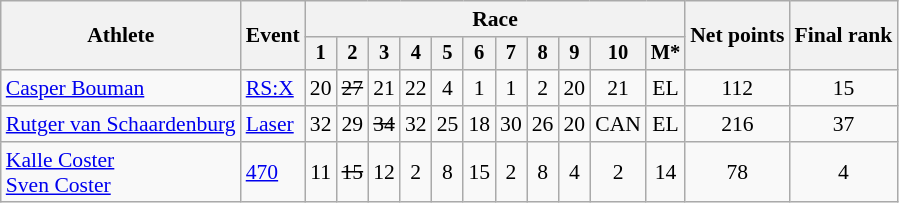<table class="wikitable" style="font-size:90%">
<tr>
<th rowspan=2>Athlete</th>
<th rowspan=2>Event</th>
<th colspan=11>Race</th>
<th rowspan=2>Net points</th>
<th rowspan=2>Final rank</th>
</tr>
<tr style="font-size:95%">
<th>1</th>
<th>2</th>
<th>3</th>
<th>4</th>
<th>5</th>
<th>6</th>
<th>7</th>
<th>8</th>
<th>9</th>
<th>10</th>
<th>M*</th>
</tr>
<tr align=center>
<td align=left><a href='#'>Casper Bouman</a></td>
<td align=left><a href='#'>RS:X</a></td>
<td>20</td>
<td><s>27</s></td>
<td>21</td>
<td>22</td>
<td>4</td>
<td>1</td>
<td>1</td>
<td>2</td>
<td>20</td>
<td>21</td>
<td>EL</td>
<td>112</td>
<td>15</td>
</tr>
<tr align=center>
<td align=left><a href='#'>Rutger van Schaardenburg</a></td>
<td align=left><a href='#'>Laser</a></td>
<td>32</td>
<td>29</td>
<td><s>34</s></td>
<td>32</td>
<td>25</td>
<td>18</td>
<td>30</td>
<td>26</td>
<td>20</td>
<td>CAN</td>
<td>EL</td>
<td>216</td>
<td>37</td>
</tr>
<tr align=center>
<td align=left><a href='#'>Kalle Coster</a><br><a href='#'>Sven Coster</a></td>
<td align=left><a href='#'>470</a></td>
<td>11</td>
<td><s>15</s></td>
<td>12</td>
<td>2</td>
<td>8</td>
<td>15</td>
<td>2</td>
<td>8</td>
<td>4</td>
<td>2</td>
<td>14</td>
<td>78</td>
<td>4</td>
</tr>
</table>
